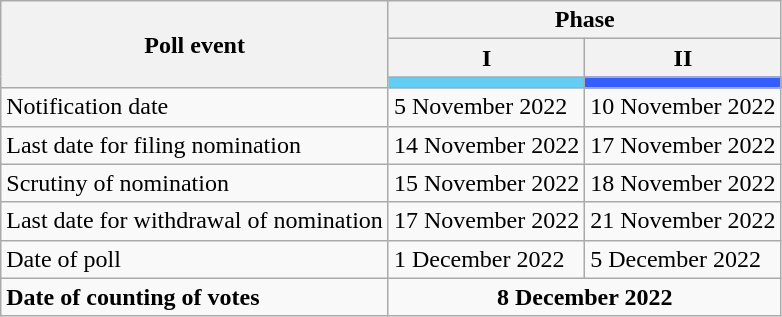<table class="wikitable">
<tr>
<th rowspan="3">Poll event</th>
<th colspan="2">Phase</th>
</tr>
<tr>
<th>I</th>
<th>II</th>
</tr>
<tr>
<td bgcolor=#65cdf4></td>
<td bgcolor=#365dff></td>
</tr>
<tr>
<td>Notification date</td>
<td>5 November 2022</td>
<td>10 November 2022</td>
</tr>
<tr>
<td>Last date for filing nomination</td>
<td>14 November 2022</td>
<td>17 November 2022</td>
</tr>
<tr>
<td>Scrutiny of nomination</td>
<td>15 November 2022</td>
<td>18 November 2022</td>
</tr>
<tr>
<td>Last date for withdrawal of nomination</td>
<td>17 November 2022</td>
<td>21 November 2022</td>
</tr>
<tr>
<td>Date of poll</td>
<td>1 December 2022</td>
<td>5 December 2022</td>
</tr>
<tr>
<td><strong>Date of counting of votes</strong></td>
<td colspan="2" style="text-align:center"><strong>8 December 2022</strong></td>
</tr>
</table>
